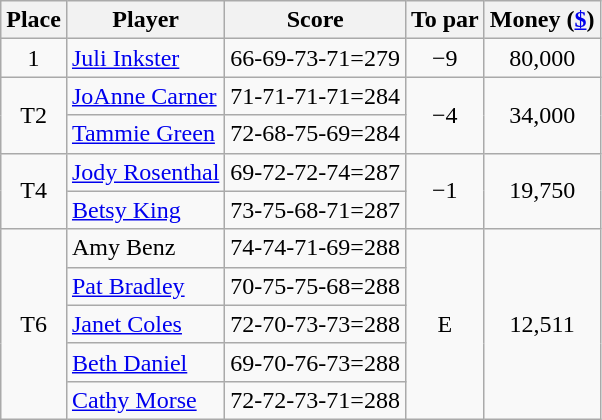<table class="wikitable">
<tr>
<th>Place</th>
<th>Player</th>
<th>Score</th>
<th>To par</th>
<th>Money (<a href='#'>$</a>)</th>
</tr>
<tr>
<td align=center>1</td>
<td> <a href='#'>Juli Inkster</a></td>
<td>66-69-73-71=279</td>
<td align=center>−9</td>
<td align=center>80,000</td>
</tr>
<tr>
<td align=center rowspan=2>T2</td>
<td> <a href='#'>JoAnne Carner</a></td>
<td>71-71-71-71=284</td>
<td align=center rowspan=2>−4</td>
<td align=center rowspan=2>34,000</td>
</tr>
<tr>
<td> <a href='#'>Tammie Green</a></td>
<td>72-68-75-69=284</td>
</tr>
<tr>
<td align=center rowspan=2>T4</td>
<td> <a href='#'>Jody Rosenthal</a></td>
<td>69-72-72-74=287</td>
<td align=center rowspan=2>−1</td>
<td align=center rowspan=2>19,750</td>
</tr>
<tr>
<td> <a href='#'>Betsy King</a></td>
<td>73-75-68-71=287</td>
</tr>
<tr>
<td align=center rowspan=5>T6</td>
<td> Amy Benz</td>
<td>74-74-71-69=288</td>
<td align=center rowspan=5>E</td>
<td align=center rowspan=5>12,511</td>
</tr>
<tr>
<td> <a href='#'>Pat Bradley</a></td>
<td>70-75-75-68=288</td>
</tr>
<tr>
<td> <a href='#'>Janet Coles</a></td>
<td>72-70-73-73=288</td>
</tr>
<tr>
<td> <a href='#'>Beth Daniel</a></td>
<td>69-70-76-73=288</td>
</tr>
<tr>
<td> <a href='#'>Cathy Morse</a></td>
<td>72-72-73-71=288</td>
</tr>
</table>
